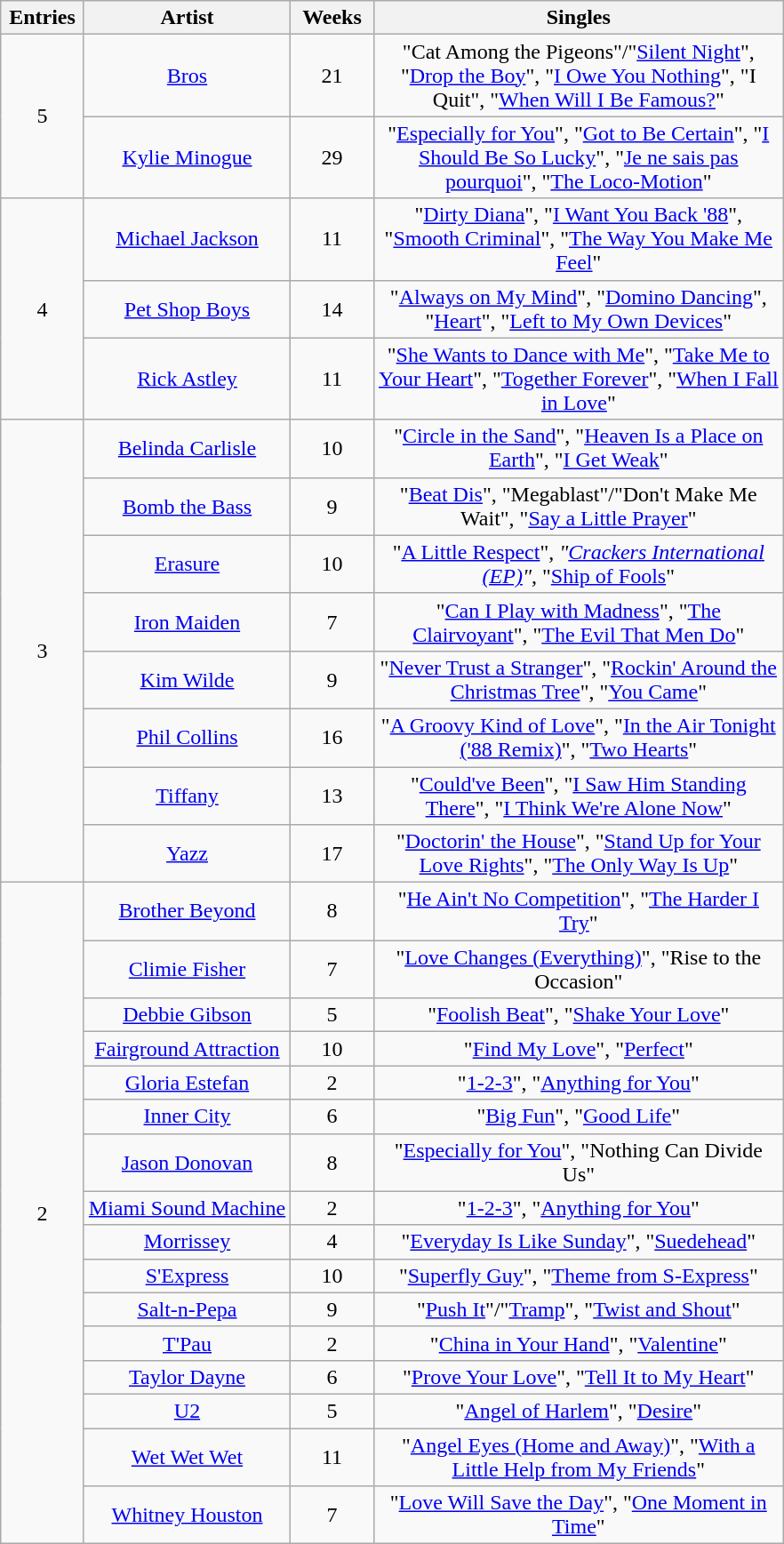<table class="wikitable sortable" style="text-align: center;">
<tr>
<th scope="col" style="width:55px;" data-sort-type="number">Entries</th>
<th scope="col" style="text-align:center;">Artist</th>
<th scope="col" style="width:55px;" data-sort-type="number">Weeks</th>
<th scope="col" style="width:300px;">Singles</th>
</tr>
<tr>
<td rowspan="2" style="text-align:center">5</td>
<td><a href='#'>Bros</a></td>
<td>21</td>
<td>"Cat Among the Pigeons"/"<a href='#'>Silent Night</a>", "<a href='#'>Drop the Boy</a>", "<a href='#'>I Owe You Nothing</a>", "I Quit", "<a href='#'>When Will I Be Famous?</a>"</td>
</tr>
<tr>
<td><a href='#'>Kylie Minogue</a> </td>
<td>29</td>
<td>"<a href='#'>Especially for You</a>", "<a href='#'>Got to Be Certain</a>", "<a href='#'>I Should Be So Lucky</a>", "<a href='#'>Je ne sais pas pourquoi</a>", "<a href='#'>The Loco-Motion</a>"</td>
</tr>
<tr>
<td rowspan="3" style="text-align:center">4</td>
<td><a href='#'>Michael Jackson</a> </td>
<td>11</td>
<td>"<a href='#'>Dirty Diana</a>", "<a href='#'>I Want You Back '88</a>", "<a href='#'>Smooth Criminal</a>", "<a href='#'>The Way You Make Me Feel</a>"</td>
</tr>
<tr>
<td><a href='#'>Pet Shop Boys</a> </td>
<td>14</td>
<td>"<a href='#'>Always on My Mind</a>", "<a href='#'>Domino Dancing</a>", "<a href='#'>Heart</a>", "<a href='#'>Left to My Own Devices</a>"</td>
</tr>
<tr>
<td><a href='#'>Rick Astley</a> </td>
<td>11</td>
<td>"<a href='#'>She Wants to Dance with Me</a>", "<a href='#'>Take Me to Your Heart</a>", "<a href='#'>Together Forever</a>", "<a href='#'>When I Fall in Love</a>"</td>
</tr>
<tr>
<td rowspan="8" style="text-align:center">3</td>
<td><a href='#'>Belinda Carlisle</a> </td>
<td>10</td>
<td>"<a href='#'>Circle in the Sand</a>", "<a href='#'>Heaven Is a Place on Earth</a>", "<a href='#'>I Get Weak</a>"</td>
</tr>
<tr>
<td><a href='#'>Bomb the Bass</a></td>
<td>9</td>
<td>"<a href='#'>Beat Dis</a>", "Megablast"/"Don't Make Me Wait", "<a href='#'>Say a Little Prayer</a>"</td>
</tr>
<tr>
<td><a href='#'>Erasure</a> </td>
<td>10</td>
<td>"<a href='#'>A Little Respect</a>", <em>"<a href='#'>Crackers International (EP)</a>"</em>, "<a href='#'>Ship of Fools</a>"</td>
</tr>
<tr>
<td><a href='#'>Iron Maiden</a></td>
<td>7</td>
<td>"<a href='#'>Can I Play with Madness</a>", "<a href='#'>The Clairvoyant</a>", "<a href='#'>The Evil That Men Do</a>"</td>
</tr>
<tr>
<td><a href='#'>Kim Wilde</a> </td>
<td>9</td>
<td>"<a href='#'>Never Trust a Stranger</a>", "<a href='#'>Rockin' Around the Christmas Tree</a>", "<a href='#'>You Came</a>"</td>
</tr>
<tr>
<td><a href='#'>Phil Collins</a></td>
<td>16</td>
<td>"<a href='#'>A Groovy Kind of Love</a>", "<a href='#'>In the Air Tonight ('88 Remix)</a>", "<a href='#'>Two Hearts</a>"</td>
</tr>
<tr>
<td><a href='#'>Tiffany</a></td>
<td>13</td>
<td>"<a href='#'>Could've Been</a>", "<a href='#'>I Saw Him Standing There</a>", "<a href='#'>I Think We're Alone Now</a>"</td>
</tr>
<tr>
<td><a href='#'>Yazz</a> </td>
<td>17</td>
<td>"<a href='#'>Doctorin' the House</a>", "<a href='#'>Stand Up for Your Love Rights</a>", "<a href='#'>The Only Way Is Up</a>"</td>
</tr>
<tr>
<td rowspan="16" style="text-align:center">2</td>
<td><a href='#'>Brother Beyond</a></td>
<td>8</td>
<td>"<a href='#'>He Ain't No Competition</a>", "<a href='#'>The Harder I Try</a>"</td>
</tr>
<tr>
<td><a href='#'>Climie Fisher</a></td>
<td>7</td>
<td>"<a href='#'>Love Changes (Everything)</a>", "Rise to the Occasion"</td>
</tr>
<tr>
<td><a href='#'>Debbie Gibson</a></td>
<td>5</td>
<td>"<a href='#'>Foolish Beat</a>", "<a href='#'>Shake Your Love</a>"</td>
</tr>
<tr>
<td><a href='#'>Fairground Attraction</a></td>
<td>10</td>
<td>"<a href='#'>Find My Love</a>", "<a href='#'>Perfect</a>"</td>
</tr>
<tr>
<td><a href='#'>Gloria Estefan</a></td>
<td>2</td>
<td>"<a href='#'>1-2-3</a>", "<a href='#'>Anything for You</a>"</td>
</tr>
<tr>
<td><a href='#'>Inner City</a> </td>
<td>6</td>
<td>"<a href='#'>Big Fun</a>", "<a href='#'>Good Life</a>"</td>
</tr>
<tr>
<td><a href='#'>Jason Donovan</a> </td>
<td>8</td>
<td>"<a href='#'>Especially for You</a>", "Nothing Can Divide Us"</td>
</tr>
<tr>
<td><a href='#'>Miami Sound Machine</a></td>
<td>2</td>
<td>"<a href='#'>1-2-3</a>", "<a href='#'>Anything for You</a>"</td>
</tr>
<tr>
<td><a href='#'>Morrissey</a></td>
<td>4</td>
<td>"<a href='#'>Everyday Is Like Sunday</a>", "<a href='#'>Suedehead</a>"</td>
</tr>
<tr>
<td><a href='#'>S'Express</a></td>
<td>10</td>
<td>"<a href='#'>Superfly Guy</a>", "<a href='#'>Theme from S-Express</a>"</td>
</tr>
<tr>
<td><a href='#'>Salt-n-Pepa</a></td>
<td>9</td>
<td>"<a href='#'>Push It</a>"/"<a href='#'>Tramp</a>", "<a href='#'>Twist and Shout</a>"</td>
</tr>
<tr>
<td><a href='#'>T'Pau</a> </td>
<td>2</td>
<td>"<a href='#'>China in Your Hand</a>", "<a href='#'>Valentine</a>"</td>
</tr>
<tr>
<td><a href='#'>Taylor Dayne</a></td>
<td>6</td>
<td>"<a href='#'>Prove Your Love</a>", "<a href='#'>Tell It to My Heart</a>"</td>
</tr>
<tr>
<td><a href='#'>U2</a></td>
<td>5</td>
<td>"<a href='#'>Angel of Harlem</a>", "<a href='#'>Desire</a>"</td>
</tr>
<tr>
<td><a href='#'>Wet Wet Wet</a></td>
<td>11</td>
<td>"<a href='#'>Angel Eyes (Home and Away)</a>", "<a href='#'>With a Little Help from My Friends</a>"</td>
</tr>
<tr>
<td><a href='#'>Whitney Houston</a></td>
<td>7</td>
<td>"<a href='#'>Love Will Save the Day</a>", "<a href='#'>One Moment in Time</a>"</td>
</tr>
</table>
